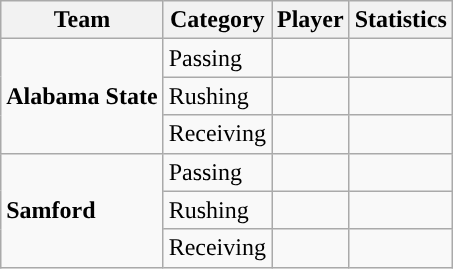<table class="wikitable" style="float: right;">
<tr>
<th>Team</th>
<th>Category</th>
<th>Player</th>
<th>Statistics</th>
</tr>
<tr>
<td rowspan=3><strong>Alabama State</strong></td>
<td>Passing</td>
<td></td>
<td></td>
</tr>
<tr>
<td>Rushing</td>
<td></td>
<td></td>
</tr>
<tr>
<td>Receiving</td>
<td></td>
<td></td>
</tr>
<tr>
<td rowspan=3><strong>Samford</strong></td>
<td>Passing</td>
<td></td>
<td></td>
</tr>
<tr>
<td>Rushing</td>
<td></td>
<td></td>
</tr>
<tr>
<td>Receiving</td>
<td></td>
<td></td>
</tr>
</table>
